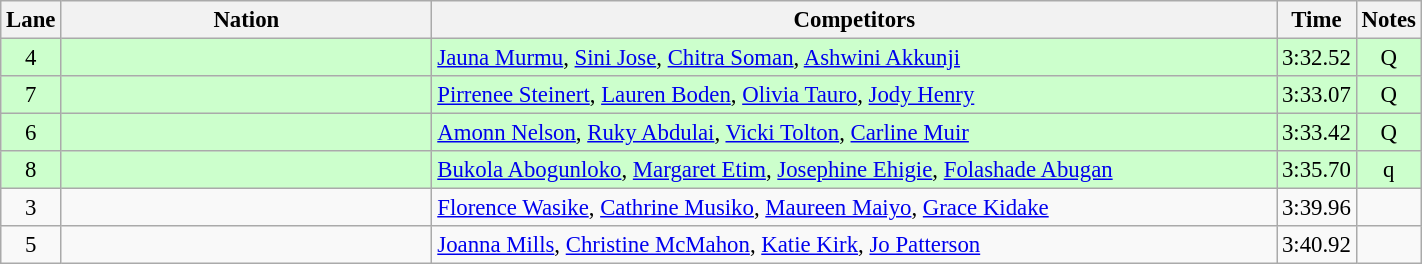<table class="wikitable sortable" width=75% style="text-align:center; font-size:95%">
<tr>
<th width=15>Lane</th>
<th width=300>Nation</th>
<th width=700>Competitors</th>
<th width=15>Time</th>
<th width=15>Notes</th>
</tr>
<tr bgcolor=ccffcc>
<td>4</td>
<td align=left></td>
<td align=left><a href='#'>Jauna Murmu</a>, <a href='#'>Sini Jose</a>, <a href='#'>Chitra Soman</a>, <a href='#'>Ashwini Akkunji</a></td>
<td>3:32.52</td>
<td>Q</td>
</tr>
<tr bgcolor=ccffcc>
<td>7</td>
<td align=left></td>
<td align=left><a href='#'>Pirrenee Steinert</a>, <a href='#'>Lauren Boden</a>, <a href='#'>Olivia Tauro</a>, <a href='#'>Jody Henry</a></td>
<td>3:33.07</td>
<td>Q</td>
</tr>
<tr bgcolor=ccffcc>
<td>6</td>
<td align=left></td>
<td align=left><a href='#'>Amonn Nelson</a>, <a href='#'>Ruky Abdulai</a>, <a href='#'>Vicki Tolton</a>, <a href='#'>Carline Muir</a></td>
<td>3:33.42</td>
<td>Q</td>
</tr>
<tr bgcolor=ccffcc>
<td>8</td>
<td align=left></td>
<td align=left><a href='#'>Bukola Abogunloko</a>, <a href='#'>Margaret Etim</a>, <a href='#'>Josephine Ehigie</a>, <a href='#'>Folashade Abugan</a></td>
<td>3:35.70</td>
<td>q</td>
</tr>
<tr>
<td>3</td>
<td align=left></td>
<td align=left><a href='#'>Florence Wasike</a>, <a href='#'>Cathrine Musiko</a>, <a href='#'>Maureen Maiyo</a>, <a href='#'>Grace Kidake</a></td>
<td>3:39.96</td>
<td></td>
</tr>
<tr>
<td>5</td>
<td align=left></td>
<td align=left><a href='#'>Joanna Mills</a>, <a href='#'>Christine McMahon</a>, <a href='#'>Katie Kirk</a>, <a href='#'>Jo Patterson</a></td>
<td>3:40.92</td>
<td></td>
</tr>
</table>
